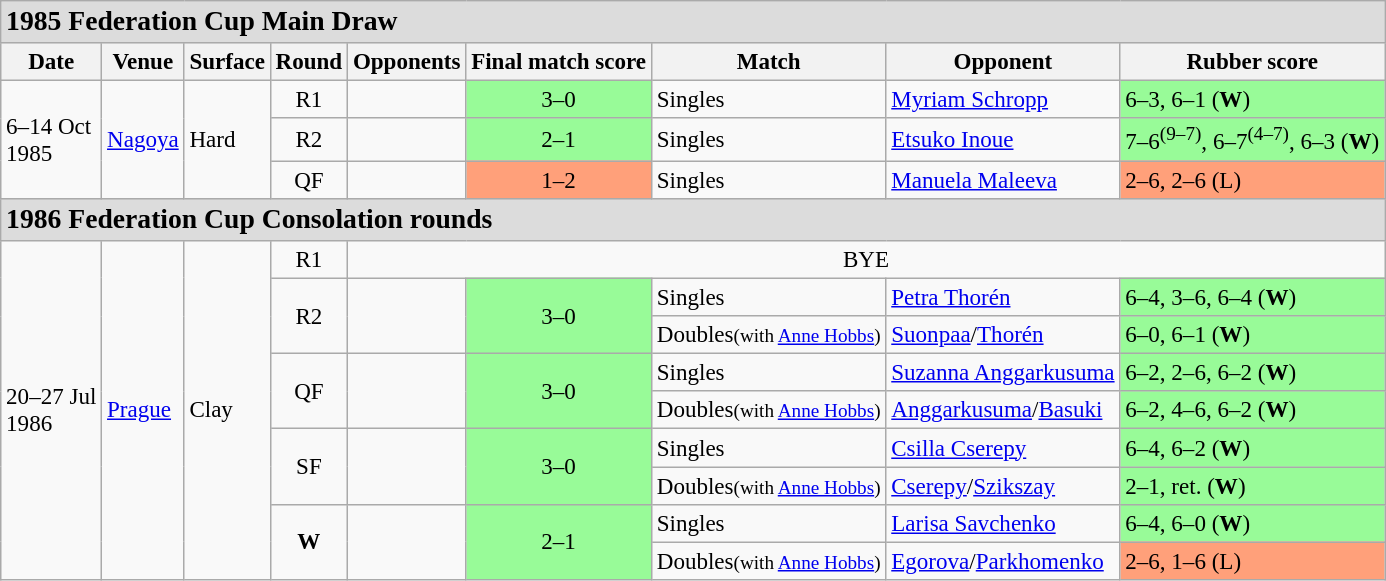<table class="wikitable" style="font-size:96%;">
<tr bgcolor="Gainsboro">
<td colspan="9"><big><strong>1985 Federation Cup Main Draw</strong></big></td>
</tr>
<tr>
<th>Date</th>
<th>Venue</th>
<th>Surface</th>
<th>Round</th>
<th>Opponents</th>
<th>Final match score</th>
<th>Match</th>
<th>Opponent</th>
<th>Rubber score</th>
</tr>
<tr>
<td rowspan="3">6–14 Oct<br>1985</td>
<td rowspan="3"><a href='#'>Nagoya</a></td>
<td rowspan="3">Hard</td>
<td align=center>R1</td>
<td></td>
<td align="center" bgcolor="98FB98">3–0</td>
<td>Singles</td>
<td><a href='#'>Myriam Schropp</a></td>
<td bgcolor="98FB98">6–3, 6–1 (<strong>W</strong>)</td>
</tr>
<tr>
<td align=center>R2</td>
<td></td>
<td align="center" bgcolor="98FB98">2–1</td>
<td>Singles</td>
<td><a href='#'>Etsuko Inoue</a></td>
<td bgcolor="98FB98">7–6<sup>(9–7)</sup>, 6–7<sup>(4–7)</sup>, 6–3 (<strong>W</strong>)</td>
</tr>
<tr>
<td align=center>QF</td>
<td></td>
<td align="center" bgcolor="FFA07A">1–2</td>
<td>Singles</td>
<td><a href='#'>Manuela Maleeva</a></td>
<td bgcolor="FFA07A">2–6, 2–6 (L)</td>
</tr>
<tr bgcolor="Gainsboro">
<td colspan="9"><big><strong>1986 Federation Cup Consolation rounds</strong></big></td>
</tr>
<tr>
<td rowspan="9">20–27 Jul<br>1986</td>
<td rowspan="9"><a href='#'>Prague</a></td>
<td rowspan="9">Clay</td>
<td align=center>R1</td>
<td align=center colspan="5">BYE</td>
</tr>
<tr>
<td align=center rowspan="2">R2</td>
<td rowspan="2"></td>
<td align="center" rowspan="2" bgcolor="98FB98">3–0</td>
<td>Singles</td>
<td><a href='#'>Petra Thorén</a></td>
<td bgcolor="98FB98">6–4, 3–6, 6–4 (<strong>W</strong>)</td>
</tr>
<tr>
<td>Doubles<small>(with <a href='#'>Anne Hobbs</a>)</small></td>
<td><a href='#'>Suonpaa</a>/<a href='#'>Thorén</a></td>
<td bgcolor="98FB98">6–0, 6–1 (<strong>W</strong>)</td>
</tr>
<tr>
<td align=center rowspan="2">QF</td>
<td rowspan="2"></td>
<td align="center" rowspan="2" bgcolor="98FB98">3–0</td>
<td>Singles</td>
<td><a href='#'>Suzanna Anggarkusuma</a></td>
<td bgcolor="98FB98">6–2, 2–6, 6–2 (<strong>W</strong>)</td>
</tr>
<tr>
<td>Doubles<small>(with <a href='#'>Anne Hobbs</a>)</small></td>
<td><a href='#'>Anggarkusuma</a>/<a href='#'>Basuki</a></td>
<td bgcolor="98FB98">6–2, 4–6, 6–2 (<strong>W</strong>)</td>
</tr>
<tr>
<td align=center rowspan="2">SF</td>
<td rowspan="2"></td>
<td align="center" rowspan="2" bgcolor="98FB98">3–0</td>
<td>Singles</td>
<td><a href='#'>Csilla Cserepy</a></td>
<td bgcolor="98FB98">6–4, 6–2 (<strong>W</strong>)</td>
</tr>
<tr>
<td>Doubles<small>(with <a href='#'>Anne Hobbs</a>)</small></td>
<td><a href='#'>Cserepy</a>/<a href='#'>Szikszay</a></td>
<td bgcolor="98FB98">2–1, ret. (<strong>W</strong>)</td>
</tr>
<tr>
<td align=center rowspan="2"><strong>W</strong></td>
<td rowspan="2"></td>
<td align="center" rowspan="2" bgcolor="98FB98">2–1</td>
<td>Singles</td>
<td><a href='#'>Larisa Savchenko</a></td>
<td bgcolor="98FB98">6–4, 6–0 (<strong>W</strong>)</td>
</tr>
<tr>
<td>Doubles<small>(with <a href='#'>Anne Hobbs</a>)</small></td>
<td><a href='#'>Egorova</a>/<a href='#'>Parkhomenko</a></td>
<td bgcolor="FFA07A">2–6, 1–6 (L)</td>
</tr>
</table>
